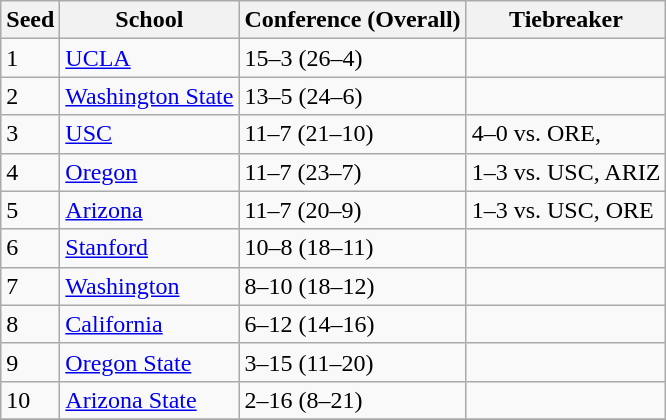<table class="wikitable">
<tr>
<th>Seed</th>
<th>School</th>
<th>Conference (Overall)</th>
<th>Tiebreaker</th>
</tr>
<tr>
<td>1</td>
<td><a href='#'>UCLA</a></td>
<td>15–3 (26–4)</td>
<td></td>
</tr>
<tr>
<td>2</td>
<td><a href='#'>Washington State</a></td>
<td>13–5 (24–6)</td>
<td></td>
</tr>
<tr>
<td>3</td>
<td><a href='#'>USC</a></td>
<td>11–7 (21–10)</td>
<td>4–0 vs. ORE,</td>
</tr>
<tr>
<td>4</td>
<td><a href='#'>Oregon</a></td>
<td>11–7 (23–7)</td>
<td>1–3 vs. USC, ARIZ</td>
</tr>
<tr>
<td>5</td>
<td><a href='#'>Arizona</a></td>
<td>11–7 (20–9)</td>
<td>1–3 vs. USC, ORE</td>
</tr>
<tr>
<td>6</td>
<td><a href='#'>Stanford</a></td>
<td>10–8 (18–11)</td>
<td></td>
</tr>
<tr>
<td>7</td>
<td><a href='#'>Washington</a></td>
<td>8–10 (18–12)</td>
<td></td>
</tr>
<tr>
<td>8</td>
<td><a href='#'>California</a></td>
<td>6–12 (14–16)</td>
<td></td>
</tr>
<tr>
<td>9</td>
<td><a href='#'>Oregon State</a></td>
<td>3–15 (11–20)</td>
<td></td>
</tr>
<tr>
<td>10</td>
<td><a href='#'>Arizona State</a></td>
<td>2–16 (8–21)</td>
<td></td>
</tr>
<tr>
</tr>
</table>
